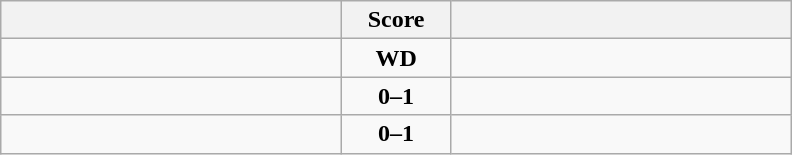<table class="wikitable" style="text-align: center;">
<tr>
<th align="right" width="220"></th>
<th width="65">Score</th>
<th align="left" width="220"></th>
</tr>
<tr>
<td align=right><strong></strong></td>
<td align=center><strong>WD</strong></td>
<td align=left></td>
</tr>
<tr>
<td align=right></td>
<td align=center><strong>0–1</strong></td>
<td align=left><strong></strong></td>
</tr>
<tr>
<td align=right></td>
<td align=center><strong>0–1</strong></td>
<td align=left><strong></strong></td>
</tr>
</table>
